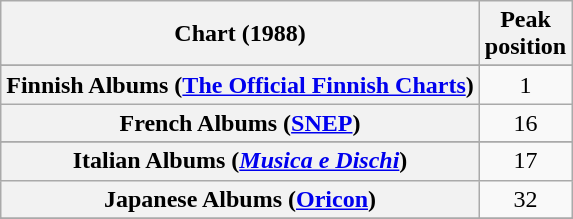<table class="wikitable sortable plainrowheaders">
<tr>
<th>Chart (1988)</th>
<th>Peak<br>position</th>
</tr>
<tr>
</tr>
<tr>
</tr>
<tr>
</tr>
<tr>
<th scope="row">Finnish Albums (<a href='#'>The Official Finnish Charts</a>)</th>
<td align="center">1</td>
</tr>
<tr>
<th scope="row">French Albums (<a href='#'>SNEP</a>)</th>
<td align="center">16</td>
</tr>
<tr>
</tr>
<tr>
<th scope="row">Italian Albums (<em><a href='#'>Musica e Dischi</a></em>)</th>
<td align="center">17</td>
</tr>
<tr>
<th scope="row">Japanese Albums (<a href='#'>Oricon</a>)</th>
<td align="center">32</td>
</tr>
<tr>
</tr>
<tr>
</tr>
<tr>
</tr>
<tr>
</tr>
<tr>
</tr>
</table>
